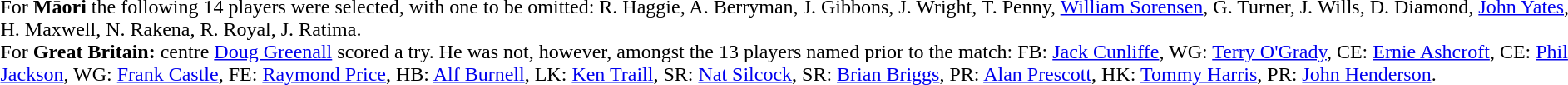<table width="100%" class="mw-collapsible mw-collapsed">
<tr>
<td valign="top" width="50%"><br>For <strong>Māori</strong> the following 14 players were selected, with one to be omitted: R. Haggie, A. Berryman, J. Gibbons, J. Wright, T. Penny, <a href='#'>William Sorensen</a>, G. Turner, J. Wills, D. Diamond, <a href='#'>John Yates</a>, H. Maxwell, N. Rakena, R. Royal, J. Ratima.<br> 
For <strong>Great Britain:</strong> centre <a href='#'>Doug Greenall</a> scored a try. He was not, however, amongst the 13 players named prior to the match: FB: <a href='#'>Jack Cunliffe</a>, WG: <a href='#'>Terry O'Grady</a>, CE: <a href='#'>Ernie Ashcroft</a>, CE: <a href='#'>Phil Jackson</a>, WG: <a href='#'>Frank Castle</a>, FE: <a href='#'>Raymond Price</a>, HB: <a href='#'>Alf Burnell</a>, LK: <a href='#'>Ken Traill</a>, SR: <a href='#'>Nat Silcock</a>, SR: <a href='#'>Brian Briggs</a>, PR: <a href='#'>Alan Prescott</a>, HK: <a href='#'>Tommy Harris</a>, PR: <a href='#'>John Henderson</a>.</td>
</tr>
</table>
